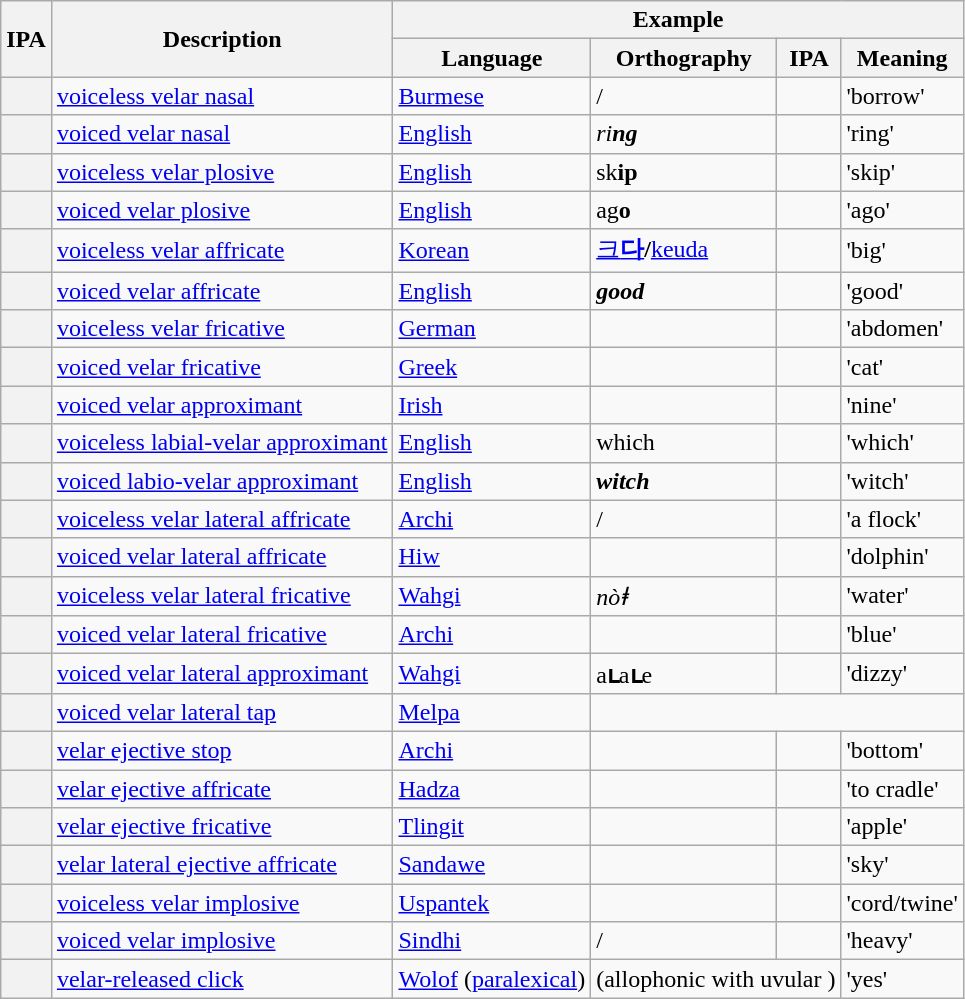<table class=wikitable>
<tr>
<th rowspan="2">IPA</th>
<th rowspan="2">Description</th>
<th colspan="4">Example</th>
</tr>
<tr>
<th>Language</th>
<th>Orthography</th>
<th>IPA</th>
<th>Meaning</th>
</tr>
<tr>
<th></th>
<td><a href='#'>voiceless velar nasal</a></td>
<td><a href='#'>Burmese</a></td>
<td>/</td>
<td></td>
<td>'borrow'</td>
</tr>
<tr>
<th></th>
<td><a href='#'>voiced velar nasal</a></td>
<td><a href='#'>English</a></td>
<td><em>ri<strong>ng<strong><em></td>
<td></td>
<td>'ring'</td>
</tr>
<tr>
<th></th>
<td><a href='#'>voiceless velar plosive</a></td>
<td><a href='#'>English</a></td>
<td></em>s</strong>k<strong>ip<em></td>
<td></td>
<td>'skip'</td>
</tr>
<tr>
<th></th>
<td><a href='#'>voiced velar plosive</a></td>
<td><a href='#'>English</a></td>
<td></em>a</strong>g<strong>o<em></td>
<td></td>
<td>'ago'</td>
</tr>
<tr>
<th></th>
<td><a href='#'>voiceless velar affricate</a></td>
<td><a href='#'>Korean</a></td>
<td><a href='#'></strong>크<strong>다</a>/<a href='#'></em></strong>k</strong>euda</em></a></td>
<td></td>
<td>'big'</td>
</tr>
<tr>
<th></th>
<td><a href='#'>voiced velar affricate</a></td>
<td><a href='#'>English</a></td>
<td><strong><em>g<strong>ood<em></td>
<td></td>
<td>'good'</td>
</tr>
<tr>
<th></th>
<td><a href='#'>voiceless velar fricative</a></td>
<td><a href='#'>German</a></td>
<td></td>
<td></td>
<td>'abdomen'</td>
</tr>
<tr>
<th></th>
<td><a href='#'>voiced velar fricative</a></td>
<td><a href='#'>Greek</a></td>
<td></td>
<td></td>
<td>'cat'</td>
</tr>
<tr>
<th></th>
<td><a href='#'>voiced velar approximant</a></td>
<td><a href='#'>Irish</a></td>
<td></td>
<td></td>
<td>'nine'</td>
</tr>
<tr>
<th></th>
<td><a href='#'>voiceless labial-velar approximant</a></td>
<td><a href='#'>English</a></td>
<td></em></strong>wh</strong>ich</em></td>
<td></td>
<td>'which'</td>
</tr>
<tr>
<th></th>
<td><a href='#'>voiced labio-velar approximant</a></td>
<td><a href='#'>English</a></td>
<td><strong><em>w<strong>itch<em></td>
<td></td>
<td>'witch'</td>
</tr>
<tr>
<th></th>
<td><a href='#'>voiceless velar lateral affricate</a></td>
<td><a href='#'>Archi</a></td>
<td></em>/</td>
<td></td>
<td>'a flock'</td>
</tr>
<tr>
<th></th>
<td><a href='#'>voiced velar lateral affricate</a></td>
<td><a href='#'>Hiw</a></td>
<td></td>
<td></td>
<td>'dolphin'</td>
</tr>
<tr>
<th></th>
<td><a href='#'>voiceless velar lateral fricative</a></td>
<td><a href='#'>Wahgi</a></td>
<td><em>nò</strong>ⱡ</em></strong></td>
<td></td>
<td>'water'</td>
</tr>
<tr>
<th></th>
<td><a href='#'>voiced velar lateral fricative</a></td>
<td><a href='#'>Archi</a></td>
<td></td>
<td></td>
<td>'blue'</td>
</tr>
<tr>
<th></th>
<td><a href='#'>voiced velar lateral approximant</a></td>
<td><a href='#'>Wahgi</a></td>
<td></em>a<strong>ʟ</strong>a<strong>ʟ</strong>e<em></td>
<td></td>
<td>'dizzy'</td>
</tr>
<tr>
<th></th>
<td><a href='#'>voiced velar lateral tap</a></td>
<td><a href='#'>Melpa</a></td>
<td colspan=3></td>
</tr>
<tr>
<th></th>
<td><a href='#'>velar ejective stop</a></td>
<td><a href='#'>Archi</a></td>
<td></td>
<td></td>
<td>'bottom'</td>
</tr>
<tr>
<th></th>
<td><a href='#'>velar ejective affricate</a></td>
<td><a href='#'>Hadza</a></td>
<td></td>
<td></td>
<td>'to cradle'</td>
</tr>
<tr>
<th></th>
<td><a href='#'>velar ejective fricative</a></td>
<td><a href='#'>Tlingit</a></td>
<td></td>
<td></td>
<td>'apple'</td>
</tr>
<tr>
<th></th>
<td><a href='#'>velar lateral ejective affricate</a></td>
<td><a href='#'>Sandawe</a></td>
<td></td>
<td></td>
<td>'sky'</td>
</tr>
<tr>
<th> </th>
<td><a href='#'>voiceless velar implosive</a></td>
<td><a href='#'>Uspantek</a></td>
<td></td>
<td></td>
<td>'cord/twine'</td>
</tr>
<tr>
<th></th>
<td><a href='#'>voiced velar implosive</a></td>
<td><a href='#'>Sindhi</a></td>
<td>/</td>
<td></td>
<td>'heavy'</td>
</tr>
<tr>
<th></th>
<td><a href='#'>velar-released click</a></td>
<td><a href='#'>Wolof</a> (<a href='#'>paralexical</a>)</td>
<td colspan=2> (allophonic with uvular )</td>
<td>'yes'</td>
</tr>
</table>
